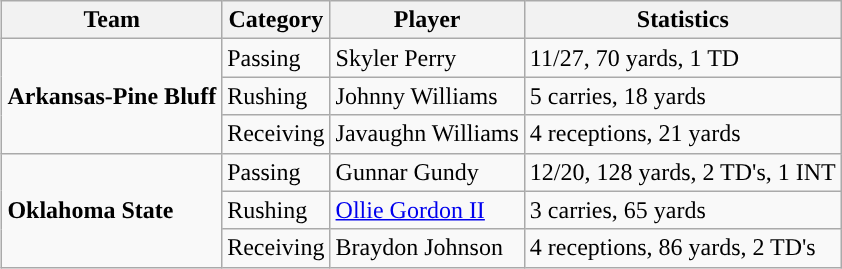<table class="wikitable" style="float: right;">
<tr>
<th>Team</th>
<th>Category</th>
<th>Player</th>
<th>Statistics</th>
</tr>
<tr>
<td rowspan=3><strong>Arkansas-Pine Bluff</strong></td>
<td>Passing</td>
<td>Skyler Perry</td>
<td>11/27, 70 yards, 1 TD</td>
</tr>
<tr>
<td>Rushing</td>
<td>Johnny Williams</td>
<td>5 carries, 18 yards</td>
</tr>
<tr>
<td>Receiving</td>
<td>Javaughn Williams</td>
<td>4 receptions, 21 yards</td>
</tr>
<tr>
<td rowspan=3><strong>Oklahoma State</strong></td>
<td>Passing</td>
<td>Gunnar Gundy</td>
<td>12/20, 128 yards, 2 TD's, 1 INT</td>
</tr>
<tr>
<td>Rushing</td>
<td><a href='#'>Ollie Gordon II</a></td>
<td>3 carries, 65 yards</td>
</tr>
<tr>
<td>Receiving</td>
<td>Braydon Johnson</td>
<td>4 receptions, 86 yards, 2 TD's</td>
</tr>
</table>
